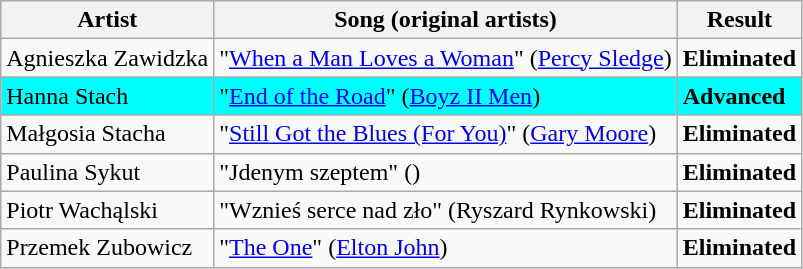<table class=wikitable>
<tr>
<th>Artist</th>
<th>Song (original artists)</th>
<th>Result</th>
</tr>
<tr>
<td>Agnieszka Zawidzka</td>
<td>"<a href='#'>When a Man Loves a Woman</a>" (<a href='#'>Percy Sledge</a>)</td>
<td><strong>Eliminated</strong></td>
</tr>
<tr style="background:cyan;">
<td>Hanna Stach</td>
<td>"<a href='#'>End of the Road</a>" (<a href='#'>Boyz II Men</a>)</td>
<td><strong>Advanced</strong></td>
</tr>
<tr>
<td>Małgosia Stacha</td>
<td>"<a href='#'>Still Got the Blues (For You)</a>" (<a href='#'>Gary Moore</a>)</td>
<td><strong>Eliminated</strong></td>
</tr>
<tr>
<td>Paulina Sykut</td>
<td>"Jdenym szeptem" ()</td>
<td><strong>Eliminated</strong></td>
</tr>
<tr>
<td>Piotr Wachąlski</td>
<td>"Wznieś serce nad zło" (Ryszard Rynkowski)</td>
<td><strong>Eliminated</strong></td>
</tr>
<tr>
<td>Przemek Zubowicz</td>
<td>"<a href='#'>The One</a>" (<a href='#'>Elton John</a>)</td>
<td><strong>Eliminated</strong></td>
</tr>
</table>
